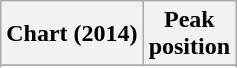<table class="wikitable sortable">
<tr>
<th>Chart (2014)</th>
<th>Peak<br>position</th>
</tr>
<tr>
</tr>
<tr>
</tr>
<tr>
</tr>
</table>
